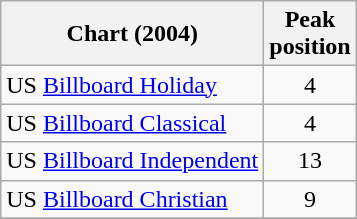<table class="wikitable sortable">
<tr>
<th style="text-align:center;">Chart (2004)</th>
<th style="text-align:center;">Peak<br>position</th>
</tr>
<tr>
<td>US <a href='#'>Billboard Holiday</a></td>
<td style="text-align:center;">4</td>
</tr>
<tr>
<td>US <a href='#'>Billboard Classical</a></td>
<td style="text-align:center;">4</td>
</tr>
<tr>
<td>US <a href='#'>Billboard Independent</a></td>
<td style="text-align:center;">13</td>
</tr>
<tr>
<td>US <a href='#'>Billboard Christian</a></td>
<td style="text-align:center;">9</td>
</tr>
<tr>
</tr>
</table>
